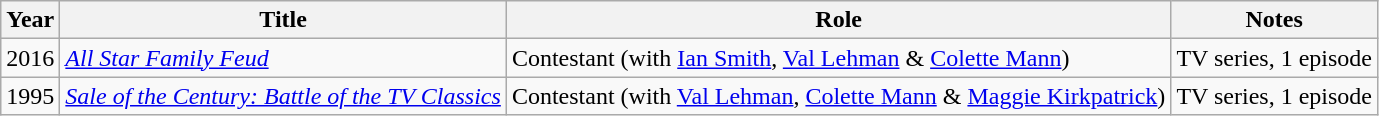<table class="wikitable sortable">
<tr>
<th>Year</th>
<th>Title</th>
<th>Role</th>
<th>Notes</th>
</tr>
<tr>
<td>2016</td>
<td><em><a href='#'>All Star Family Feud</a></em></td>
<td>Contestant (with <a href='#'>Ian Smith</a>, <a href='#'>Val Lehman</a> & <a href='#'>Colette Mann</a>)</td>
<td>TV series, 1 episode</td>
</tr>
<tr>
<td>1995</td>
<td><em><a href='#'>Sale of the Century: Battle of the TV Classics</a></em></td>
<td>Contestant (with <a href='#'>Val Lehman</a>, <a href='#'>Colette Mann</a> & <a href='#'>Maggie Kirkpatrick</a>)</td>
<td>TV series, 1 episode</td>
</tr>
</table>
